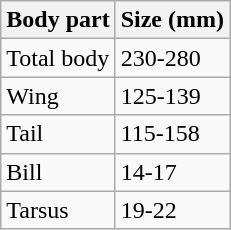<table class="wikitable">
<tr>
<th>Body part</th>
<th>Size (mm)</th>
</tr>
<tr>
<td>Total body</td>
<td>230-280</td>
</tr>
<tr>
<td>Wing</td>
<td>125-139</td>
</tr>
<tr>
<td>Tail</td>
<td>115-158</td>
</tr>
<tr>
<td>Bill</td>
<td>14-17</td>
</tr>
<tr>
<td>Tarsus</td>
<td>19-22</td>
</tr>
</table>
